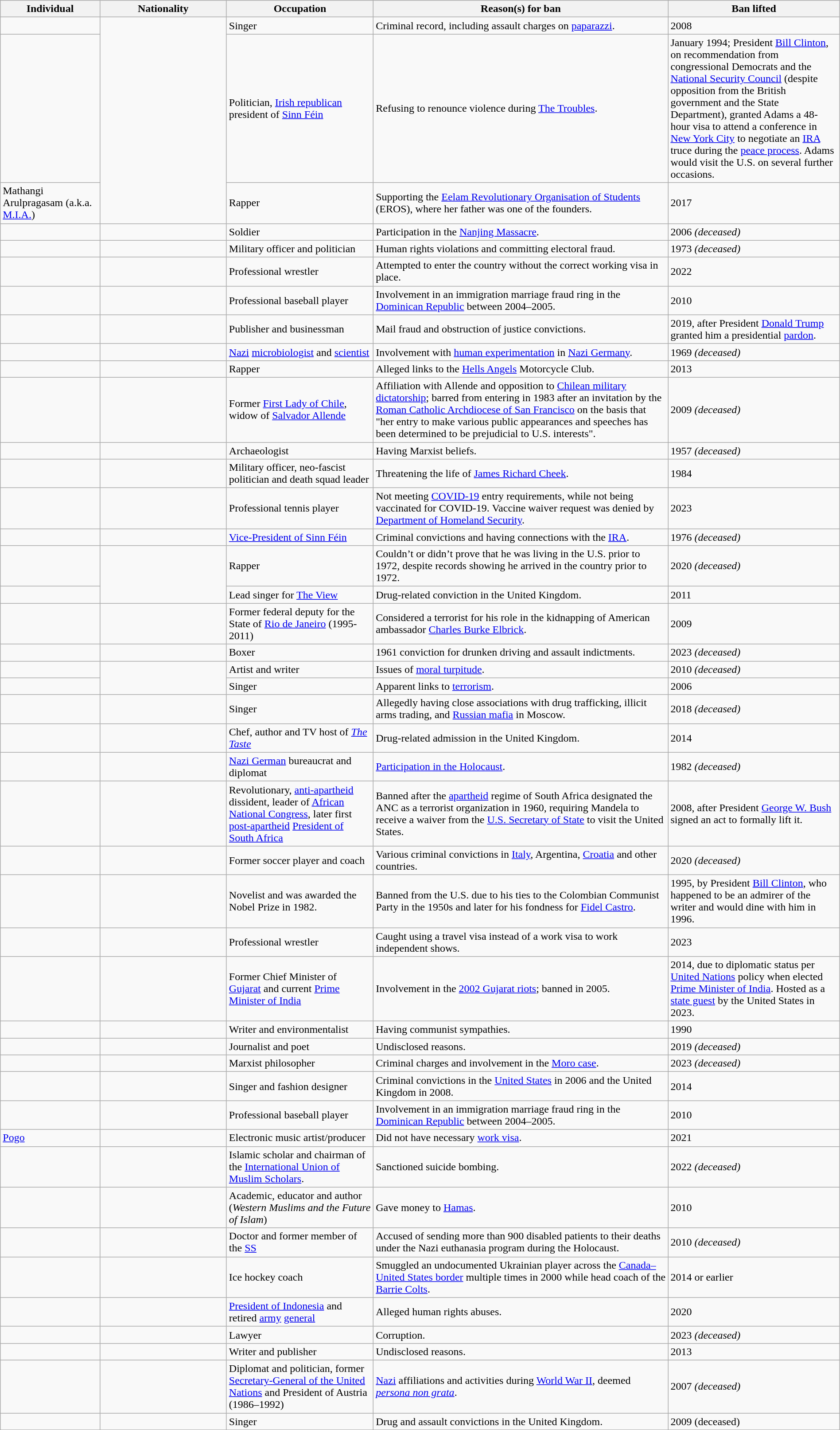<table class="wikitable sortable" style="margin: 1em auto 1em auto">
<tr>
<th width=160>Individual</th>
<th width=220>Nationality</th>
<th width=250>Occupation</th>
<th width=550>Reason(s) for ban</th>
<th width=300>Ban lifted</th>
</tr>
<tr>
<td></td>
<td rowspan="3"></td>
<td>Singer</td>
<td>Criminal record, including assault charges on <a href='#'>paparazzi</a>.</td>
<td>2008</td>
</tr>
<tr>
<td></td>
<td>Politician, <a href='#'>Irish republican</a> president of <a href='#'>Sinn Féin</a></td>
<td>Refusing to renounce violence during <a href='#'>The Troubles</a>.</td>
<td>January 1994; President <a href='#'>Bill Clinton</a>, on recommendation from congressional Democrats and the <a href='#'>National Security Council</a> (despite opposition from the British government and the State Department), granted Adams a 48-hour visa to attend a conference in <a href='#'>New York City</a> to negotiate an <a href='#'>IRA</a> truce during the <a href='#'>peace process</a>. Adams would visit the U.S. on several further occasions.</td>
</tr>
<tr>
<td>Mathangi Arulpragasam (a.k.a. <a href='#'>M.I.A.</a>)</td>
<td>Rapper</td>
<td>Supporting the <a href='#'>Eelam Revolutionary Organisation of Students</a> (EROS), where her father was one of the founders. </td>
<td>2017</td>
</tr>
<tr>
<td></td>
<td></td>
<td>Soldier</td>
<td>Participation in the <a href='#'>Nanjing Massacre</a>.</td>
<td>2006 <em>(deceased)</em></td>
</tr>
<tr>
<td></td>
<td></td>
<td>Military officer and politician</td>
<td>Human rights violations and committing electoral fraud.</td>
<td>1973 <em>(deceased)</em></td>
</tr>
<tr>
<td></td>
<td></td>
<td>Professional wrestler</td>
<td>Attempted to enter the country without the correct working visa in place.</td>
<td>2022</td>
</tr>
<tr>
<td></td>
<td></td>
<td>Professional baseball player</td>
<td>Involvement in an immigration marriage fraud ring in the <a href='#'>Dominican Republic</a> between 2004–2005.</td>
<td>2010</td>
</tr>
<tr>
<td></td>
<td><br></td>
<td>Publisher and businessman</td>
<td>Mail fraud and obstruction of justice convictions.</td>
<td>2019, after President <a href='#'>Donald Trump</a> granted him a presidential <a href='#'>pardon</a>.</td>
</tr>
<tr>
<td></td>
<td></td>
<td><a href='#'>Nazi</a> <a href='#'>microbiologist</a> and <a href='#'>scientist</a></td>
<td>Involvement with <a href='#'>human experimentation</a> in <a href='#'>Nazi Germany</a>.</td>
<td>1969 <em>(deceased)</em></td>
</tr>
<tr>
<td></td>
<td></td>
<td>Rapper</td>
<td>Alleged links to the <a href='#'>Hells Angels</a> Motorcycle Club.</td>
<td>2013</td>
</tr>
<tr>
<td></td>
<td></td>
<td>Former <a href='#'>First Lady of Chile</a>, widow of <a href='#'>Salvador Allende</a></td>
<td>Affiliation with Allende and opposition to <a href='#'>Chilean military dictatorship</a>; barred from entering in 1983 after an invitation by the <a href='#'>Roman Catholic Archdiocese of San Francisco</a> on the basis that "her entry to make various public appearances and speeches has been determined to be prejudicial to U.S. interests".</td>
<td>2009 <em>(deceased)</em></td>
</tr>
<tr>
<td></td>
<td></td>
<td>Archaeologist</td>
<td>Having Marxist beliefs.</td>
<td>1957 <em>(deceased)</em></td>
</tr>
<tr>
<td></td>
<td></td>
<td>Military officer, neo-fascist politician and death squad leader</td>
<td>Threatening the life of <a href='#'>James Richard Cheek</a>.</td>
<td>1984</td>
</tr>
<tr>
<td></td>
<td></td>
<td>Professional tennis player</td>
<td>Not meeting <a href='#'>COVID-19</a> entry requirements, while not being vaccinated for COVID-19. Vaccine waiver request was denied by <a href='#'>Department of Homeland Security</a>.</td>
<td>2023</td>
</tr>
<tr>
<td></td>
<td></td>
<td><a href='#'>Vice-President of Sinn Féin</a></td>
<td>Criminal convictions and having connections with the <a href='#'>IRA</a>.</td>
<td>1976 <em>(deceased)</em></td>
</tr>
<tr>
<td></td>
<td rowspan="2"></td>
<td>Rapper</td>
<td>Couldn’t or didn’t prove that he was living in the U.S. prior to 1972, despite records showing he arrived in the country prior to 1972.</td>
<td>2020 <em>(deceased)</em></td>
</tr>
<tr>
<td></td>
<td>Lead singer for <a href='#'>The View</a></td>
<td>Drug-related conviction in the United Kingdom.</td>
<td>2011</td>
</tr>
<tr>
<td></td>
<td></td>
<td>Former federal deputy for the State of <a href='#'>Rio de Janeiro</a> (1995-2011)</td>
<td>Considered a terrorist for his role in the kidnapping of American ambassador <a href='#'>Charles Burke Elbrick</a>.</td>
<td>2009</td>
</tr>
<tr>
<td></td>
<td></td>
<td>Boxer</td>
<td>1961 conviction for drunken driving and assault indictments.</td>
<td>2023 <em>(deceased)</em></td>
</tr>
<tr>
<td></td>
<td rowspan="2"></td>
<td>Artist and writer</td>
<td>Issues of <a href='#'>moral turpitude</a>.</td>
<td>2010 <em>(deceased)</em></td>
</tr>
<tr>
<td></td>
<td>Singer</td>
<td>Apparent links to <a href='#'>terrorism</a>.</td>
<td>2006</td>
</tr>
<tr>
<td></td>
<td></td>
<td>Singer</td>
<td>Allegedly having close associations with drug trafficking, illicit arms trading, and <a href='#'>Russian mafia</a> in Moscow.</td>
<td>2018 <em>(deceased)</em></td>
</tr>
<tr>
<td></td>
<td></td>
<td>Chef, author and TV host of <em><a href='#'>The Taste</a></em></td>
<td>Drug-related admission in the United Kingdom.</td>
<td>2014</td>
</tr>
<tr>
<td></td>
<td></td>
<td><a href='#'>Nazi German</a> bureaucrat and diplomat</td>
<td><a href='#'>Participation in the Holocaust</a>.</td>
<td>1982 <em>(deceased)</em></td>
</tr>
<tr>
<td></td>
<td></td>
<td>Revolutionary, <a href='#'>anti-apartheid</a> dissident, leader of <a href='#'>African National Congress</a>, later first <a href='#'>post-apartheid</a> <a href='#'>President of South Africa</a></td>
<td>Banned after the <a href='#'>apartheid</a> regime of South Africa designated the ANC as a terrorist organization in 1960, requiring Mandela to receive a waiver from the <a href='#'>U.S. Secretary of State</a> to visit the United States.</td>
<td>2008, after President <a href='#'>George W. Bush</a> signed an act to formally lift it.</td>
</tr>
<tr>
<td></td>
<td></td>
<td>Former soccer player and coach</td>
<td>Various criminal convictions in <a href='#'>Italy</a>, Argentina, <a href='#'>Croatia</a> and other countries.</td>
<td>2020 <em>(deceased)</em></td>
</tr>
<tr>
<td></td>
<td></td>
<td>Novelist and was awarded the Nobel Prize in 1982.</td>
<td>Banned from the U.S. due to his ties to the Colombian Communist Party in the 1950s and later for his fondness for <a href='#'>Fidel Castro</a>.</td>
<td>1995, by President <a href='#'>Bill Clinton</a>, who happened to be an admirer of the writer and would dine with him in 1996.</td>
</tr>
<tr>
<td></td>
<td></td>
<td>Professional wrestler</td>
<td>Caught using a travel visa instead of a work visa to work independent shows.</td>
<td>2023</td>
</tr>
<tr>
<td></td>
<td></td>
<td>Former Chief Minister of <a href='#'>Gujarat</a> and current <a href='#'>Prime Minister of India</a></td>
<td>Involvement in the <a href='#'>2002 Gujarat riots</a>; banned in 2005.</td>
<td>2014, due to diplomatic status per <a href='#'>United Nations</a> policy when elected <a href='#'>Prime Minister of India</a>. Hosted as a <a href='#'>state guest</a> by the United States in 2023.</td>
</tr>
<tr>
<td></td>
<td></td>
<td>Writer and environmentalist</td>
<td>Having communist sympathies.</td>
<td>1990</td>
</tr>
<tr>
<td></td>
<td></td>
<td>Journalist and poet</td>
<td>Undisclosed reasons.</td>
<td>2019 <em>(deceased)</em></td>
</tr>
<tr>
<td></td>
<td></td>
<td>Marxist philosopher</td>
<td>Criminal charges and involvement in the <a href='#'>Moro case</a>.</td>
<td>2023 <em>(deceased)</em></td>
</tr>
<tr>
<td></td>
<td></td>
<td>Singer and fashion designer</td>
<td>Criminal convictions in the <a href='#'>United States</a> in 2006 and the United Kingdom in 2008.</td>
<td>2014</td>
</tr>
<tr>
<td></td>
<td></td>
<td>Professional baseball player</td>
<td>Involvement in an immigration marriage fraud ring in the <a href='#'>Dominican Republic</a> between 2004–2005.</td>
<td>2010</td>
</tr>
<tr>
<td><a href='#'>Pogo</a></td>
<td></td>
<td>Electronic music artist/producer</td>
<td>Did not have necessary <a href='#'>work visa</a>.</td>
<td>2021</td>
</tr>
<tr>
<td></td>
<td></td>
<td>Islamic scholar and chairman of the <a href='#'>International Union of Muslim Scholars</a>.</td>
<td>Sanctioned suicide bombing.</td>
<td>2022 <em>(deceased)</em></td>
</tr>
<tr>
<td></td>
<td></td>
<td>Academic, educator and author (<em>Western Muslims and the Future of Islam</em>)</td>
<td>Gave money to <a href='#'>Hamas</a>.</td>
<td>2010</td>
</tr>
<tr>
<td></td>
<td></td>
<td>Doctor and former member of the <a href='#'>SS</a></td>
<td>Accused of sending more than 900 disabled patients to their deaths under the Nazi euthanasia program during the Holocaust.</td>
<td>2010 <em>(deceased)</em></td>
</tr>
<tr>
<td></td>
<td></td>
<td>Ice hockey coach</td>
<td>Smuggled an undocumented Ukrainian player across the <a href='#'>Canada–United States border</a> multiple times in 2000 while head coach of the <a href='#'>Barrie Colts</a>.</td>
<td>2014 or earlier</td>
</tr>
<tr>
<td></td>
<td></td>
<td><a href='#'>President of Indonesia</a> and retired <a href='#'>army</a> <a href='#'>general</a></td>
<td>Alleged human rights abuses.</td>
<td>2020</td>
</tr>
<tr>
<td></td>
<td></td>
<td>Lawyer</td>
<td>Corruption.</td>
<td>2023 <em>(deceased)</em></td>
</tr>
<tr>
<td></td>
<td><br></td>
<td>Writer and publisher</td>
<td>Undisclosed reasons.</td>
<td>2013</td>
</tr>
<tr>
<td></td>
<td></td>
<td>Diplomat and politician, former <a href='#'>Secretary-General of the United Nations</a> and President of Austria (1986–1992)</td>
<td><a href='#'>Nazi</a> affiliations and activities during <a href='#'>World War II</a>, deemed <em><a href='#'>persona non grata</a></em>.</td>
<td>2007 <em>(deceased)</em></td>
</tr>
<tr>
<td></td>
<td></td>
<td>Singer</td>
<td>Drug and assault convictions in the United Kingdom.</td>
<td>2009 (deceased)</td>
</tr>
</table>
